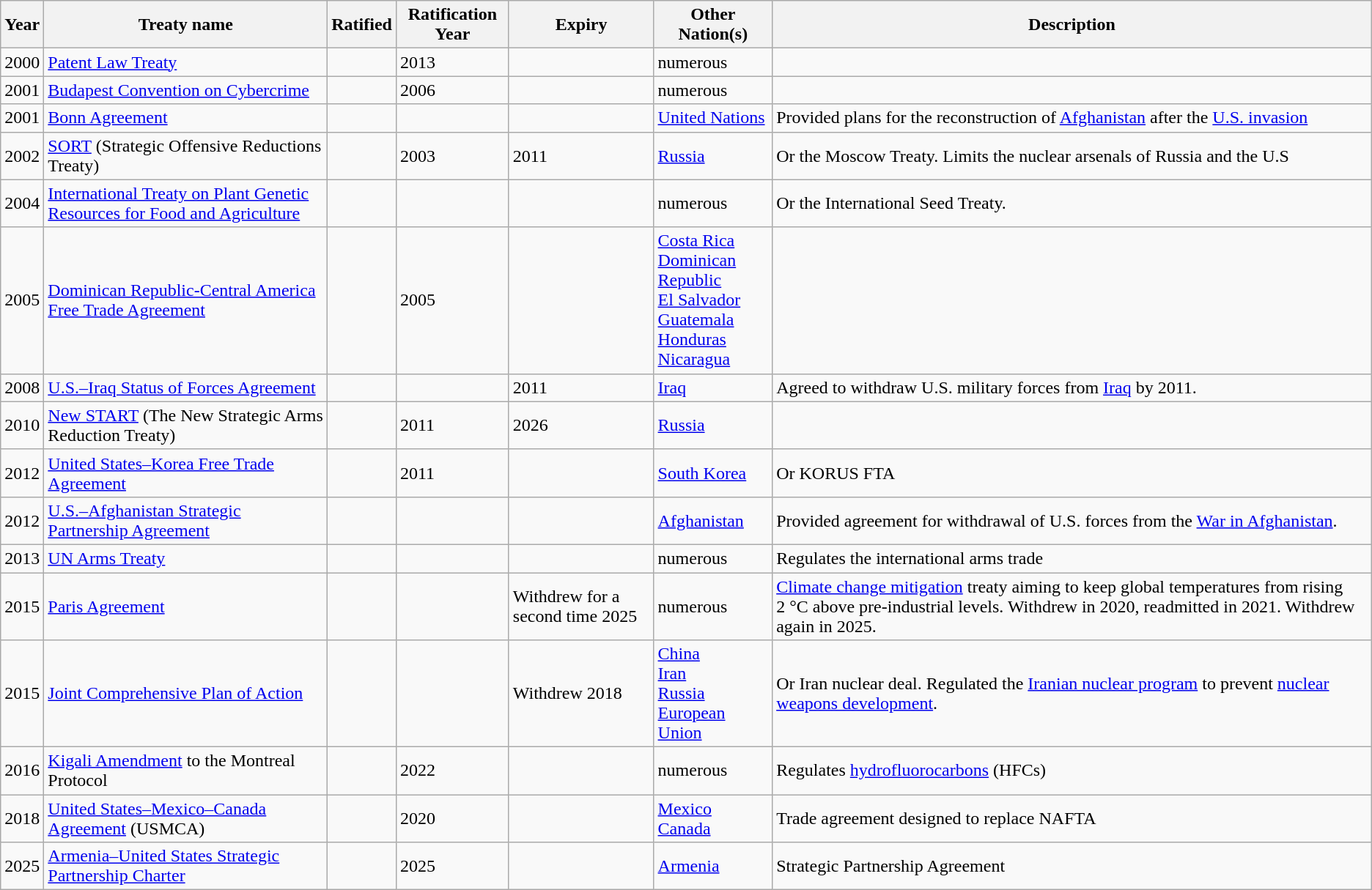<table class="sortable wikitable">
<tr>
<th>Year</th>
<th>Treaty name</th>
<th>Ratified</th>
<th>Ratification Year</th>
<th>Expiry</th>
<th>Other Nation(s)</th>
<th>Description</th>
</tr>
<tr>
<td>2000</td>
<td><a href='#'>Patent Law Treaty</a></td>
<td></td>
<td>2013</td>
<td></td>
<td>numerous</td>
<td></td>
</tr>
<tr>
<td>2001</td>
<td><a href='#'>Budapest Convention on Cybercrime</a></td>
<td></td>
<td>2006</td>
<td></td>
<td>numerous</td>
<td></td>
</tr>
<tr>
<td>2001</td>
<td><a href='#'>Bonn Agreement</a></td>
<td></td>
<td></td>
<td></td>
<td><a href='#'>United Nations</a></td>
<td>Provided plans for the reconstruction of <a href='#'>Afghanistan</a> after the <a href='#'>U.S. invasion</a></td>
</tr>
<tr>
<td>2002</td>
<td><a href='#'>SORT</a> (Strategic Offensive Reductions Treaty)</td>
<td></td>
<td>2003</td>
<td>2011</td>
<td><a href='#'>Russia</a></td>
<td>Or the Moscow Treaty. Limits the nuclear arsenals of Russia and the U.S</td>
</tr>
<tr>
<td>2004</td>
<td><a href='#'>International Treaty on Plant Genetic Resources for Food and Agriculture</a></td>
<td></td>
<td></td>
<td></td>
<td>numerous</td>
<td>Or the International Seed Treaty.</td>
</tr>
<tr>
<td>2005</td>
<td><a href='#'>Dominican Republic-Central America Free Trade Agreement</a></td>
<td></td>
<td>2005</td>
<td></td>
<td><a href='#'>Costa Rica</a><br><a href='#'>Dominican Republic</a><br><a href='#'>El Salvador</a><br><a href='#'>Guatemala</a><br><a href='#'>Honduras</a><br><a href='#'>Nicaragua</a></td>
<td></td>
</tr>
<tr>
<td>2008</td>
<td><a href='#'>U.S.–Iraq Status of Forces Agreement</a></td>
<td></td>
<td></td>
<td>2011</td>
<td><a href='#'>Iraq</a></td>
<td>Agreed to withdraw U.S. military forces from <a href='#'>Iraq</a> by 2011.</td>
</tr>
<tr>
<td>2010</td>
<td><a href='#'>New START</a> (The New Strategic Arms Reduction Treaty)</td>
<td></td>
<td>2011</td>
<td>2026</td>
<td><a href='#'>Russia</a></td>
<td></td>
</tr>
<tr>
<td>2012</td>
<td><a href='#'>United States–Korea Free Trade Agreement</a></td>
<td></td>
<td>2011</td>
<td></td>
<td><a href='#'>South Korea</a></td>
<td>Or KORUS FTA</td>
</tr>
<tr>
<td>2012</td>
<td><a href='#'>U.S.–Afghanistan Strategic Partnership Agreement</a></td>
<td></td>
<td></td>
<td></td>
<td><a href='#'>Afghanistan</a></td>
<td>Provided agreement for withdrawal of U.S. forces from the <a href='#'>War in Afghanistan</a>.</td>
</tr>
<tr>
<td>2013</td>
<td><a href='#'>UN Arms Treaty</a></td>
<td></td>
<td></td>
<td></td>
<td>numerous</td>
<td>Regulates the international arms trade</td>
</tr>
<tr>
<td>2015</td>
<td><a href='#'>Paris Agreement</a></td>
<td></td>
<td></td>
<td>Withdrew for a second time 2025</td>
<td>numerous</td>
<td><a href='#'>Climate change mitigation</a> treaty aiming to keep global temperatures from rising 2 °C above pre-industrial levels. Withdrew in 2020, readmitted in 2021. Withdrew again in 2025.</td>
</tr>
<tr>
<td>2015</td>
<td><a href='#'>Joint Comprehensive Plan of Action</a></td>
<td></td>
<td></td>
<td>Withdrew 2018</td>
<td><a href='#'>China</a><br><a href='#'>Iran</a><br><a href='#'>Russia</a><br><a href='#'>European Union</a></td>
<td>Or Iran nuclear deal. Regulated the <a href='#'>Iranian nuclear program</a> to prevent <a href='#'>nuclear weapons development</a>.</td>
</tr>
<tr>
<td>2016</td>
<td><a href='#'>Kigali Amendment</a> to the Montreal Protocol</td>
<td></td>
<td>2022</td>
<td></td>
<td>numerous</td>
<td>Regulates <a href='#'>hydrofluorocarbons</a> (HFCs)</td>
</tr>
<tr>
<td>2018</td>
<td><a href='#'>United States–Mexico–Canada Agreement</a> (USMCA)</td>
<td></td>
<td>2020</td>
<td></td>
<td><a href='#'>Mexico</a><br><a href='#'>Canada</a></td>
<td>Trade agreement designed to replace NAFTA</td>
</tr>
<tr>
<td>2025</td>
<td><a href='#'>Armenia–United States Strategic Partnership Charter</a></td>
<td></td>
<td>2025</td>
<td></td>
<td><a href='#'>Armenia</a></td>
<td>Strategic Partnership Agreement</td>
</tr>
</table>
